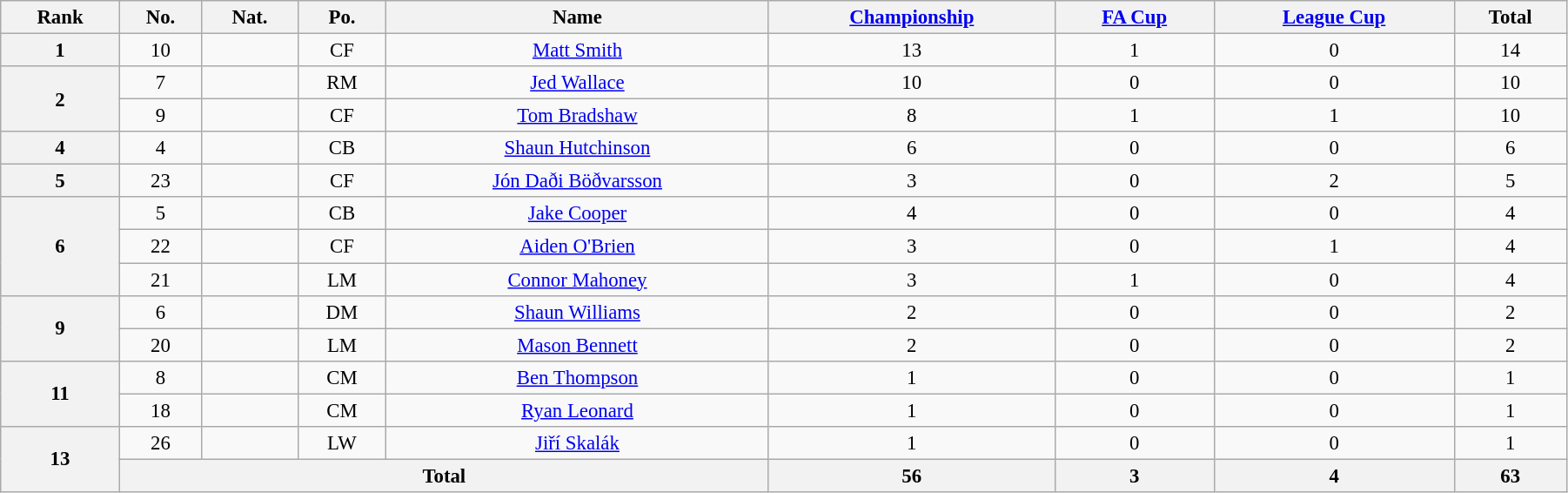<table class="wikitable" style="text-align:center; font-size:95%; width:95%;">
<tr>
<th>Rank</th>
<th>No.</th>
<th>Nat.</th>
<th>Po.</th>
<th>Name</th>
<th><a href='#'>Championship</a></th>
<th><a href='#'>FA Cup</a></th>
<th><a href='#'>League Cup</a></th>
<th>Total</th>
</tr>
<tr>
<th rowspan=1>1</th>
<td>10</td>
<td></td>
<td>CF</td>
<td><a href='#'>Matt Smith</a></td>
<td>13</td>
<td>1</td>
<td>0</td>
<td>14</td>
</tr>
<tr>
<th rowspan=2>2</th>
<td>7</td>
<td></td>
<td>RM</td>
<td><a href='#'>Jed Wallace</a></td>
<td>10</td>
<td>0</td>
<td>0</td>
<td>10</td>
</tr>
<tr>
<td>9</td>
<td></td>
<td>CF</td>
<td><a href='#'>Tom Bradshaw</a></td>
<td>8</td>
<td>1</td>
<td>1</td>
<td>10</td>
</tr>
<tr>
<th rowspan=1>4</th>
<td>4</td>
<td></td>
<td>CB</td>
<td><a href='#'>Shaun Hutchinson</a></td>
<td>6</td>
<td>0</td>
<td>0</td>
<td>6</td>
</tr>
<tr>
<th rowspan=1>5</th>
<td>23</td>
<td></td>
<td>CF</td>
<td><a href='#'>Jón Daði Böðvarsson</a></td>
<td>3</td>
<td>0</td>
<td>2</td>
<td>5</td>
</tr>
<tr>
<th rowspan=3>6</th>
<td>5</td>
<td></td>
<td>CB</td>
<td><a href='#'>Jake Cooper</a></td>
<td>4</td>
<td>0</td>
<td>0</td>
<td>4</td>
</tr>
<tr>
<td>22</td>
<td></td>
<td>CF</td>
<td><a href='#'>Aiden O'Brien</a></td>
<td>3</td>
<td>0</td>
<td>1</td>
<td>4</td>
</tr>
<tr>
<td>21</td>
<td></td>
<td>LM</td>
<td><a href='#'>Connor Mahoney</a></td>
<td>3</td>
<td>1</td>
<td>0</td>
<td>4</td>
</tr>
<tr>
<th rowspan=2>9</th>
<td>6</td>
<td></td>
<td>DM</td>
<td><a href='#'>Shaun Williams</a></td>
<td>2</td>
<td>0</td>
<td>0</td>
<td>2</td>
</tr>
<tr>
<td>20</td>
<td></td>
<td>LM</td>
<td><a href='#'>Mason Bennett</a></td>
<td>2</td>
<td>0</td>
<td>0</td>
<td>2</td>
</tr>
<tr>
<th rowspan=2>11</th>
<td>8</td>
<td></td>
<td>CM</td>
<td><a href='#'>Ben Thompson</a></td>
<td>1</td>
<td>0</td>
<td>0</td>
<td>1</td>
</tr>
<tr>
<td>18</td>
<td></td>
<td>CM</td>
<td><a href='#'>Ryan Leonard</a></td>
<td>1</td>
<td>0</td>
<td>0</td>
<td>1</td>
</tr>
<tr>
<th rowspan=2>13</th>
<td>26</td>
<td></td>
<td>LW</td>
<td><a href='#'>Jiří Skalák</a></td>
<td>1</td>
<td>0</td>
<td>0</td>
<td>1</td>
</tr>
<tr>
<th colspan=4>Total</th>
<th>56</th>
<th>3</th>
<th>4</th>
<th>63</th>
</tr>
</table>
